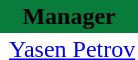<table class="toccolours" border="0" cellpadding="2" cellspacing="0" align=left style="margin:0.5em;">
<tr>
<th colspan="2" align="center" bgcolor="#077C3B"><span>Manager</span></th>
</tr>
<tr>
<td></td>
<td> <a href='#'>Yasen Petrov</a></td>
</tr>
</table>
